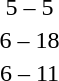<table style="text-align:center">
<tr>
<th width=200></th>
<th width=100></th>
<th width=200></th>
</tr>
<tr>
<td align=right><strong></strong></td>
<td>5 – 5</td>
<td align=left><strong></strong></td>
</tr>
<tr>
<td align=right></td>
<td>6 – 18</td>
<td align=left><strong></strong></td>
</tr>
<tr>
<td align=right></td>
<td>6 – 11</td>
<td align=left><strong></strong></td>
</tr>
</table>
